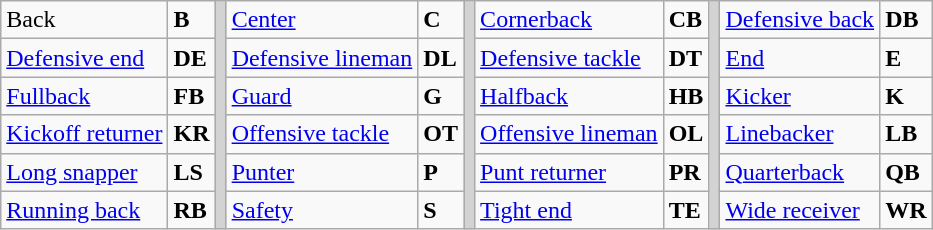<table class="wikitable">
<tr>
<td>Back</td>
<td><strong>B</strong></td>
<td rowSpan="6" style="background-color:lightgrey;"></td>
<td><a href='#'>Center</a></td>
<td><strong>C</strong></td>
<td rowSpan="6" style="background-color:lightgrey;"></td>
<td><a href='#'>Cornerback</a></td>
<td><strong>CB</strong></td>
<td rowSpan="6" style="background-color:lightgrey;"></td>
<td><a href='#'>Defensive back</a></td>
<td><strong>DB</strong></td>
</tr>
<tr>
<td><a href='#'>Defensive end</a></td>
<td><strong>DE</strong></td>
<td><a href='#'>Defensive lineman</a></td>
<td><strong>DL</strong></td>
<td><a href='#'>Defensive tackle</a></td>
<td><strong>DT</strong></td>
<td><a href='#'>End</a></td>
<td><strong>E</strong></td>
</tr>
<tr>
<td><a href='#'>Fullback</a></td>
<td><strong>FB</strong></td>
<td><a href='#'>Guard</a></td>
<td><strong>G</strong></td>
<td><a href='#'>Halfback</a></td>
<td><strong>HB</strong></td>
<td><a href='#'>Kicker</a></td>
<td><strong>K</strong></td>
</tr>
<tr>
<td><a href='#'>Kickoff returner</a></td>
<td><strong>KR</strong></td>
<td><a href='#'>Offensive tackle</a></td>
<td><strong>OT</strong></td>
<td><a href='#'>Offensive lineman</a></td>
<td><strong>OL</strong></td>
<td><a href='#'>Linebacker</a></td>
<td><strong>LB</strong></td>
</tr>
<tr>
<td><a href='#'>Long snapper</a></td>
<td><strong>LS</strong></td>
<td><a href='#'>Punter</a></td>
<td><strong>P</strong></td>
<td><a href='#'>Punt returner</a></td>
<td><strong>PR</strong></td>
<td><a href='#'>Quarterback</a></td>
<td><strong>QB</strong></td>
</tr>
<tr>
<td><a href='#'>Running back</a></td>
<td><strong>RB</strong></td>
<td><a href='#'>Safety</a></td>
<td><strong>S</strong></td>
<td><a href='#'>Tight end</a></td>
<td><strong>TE</strong></td>
<td><a href='#'>Wide receiver</a></td>
<td><strong>WR</strong></td>
</tr>
</table>
